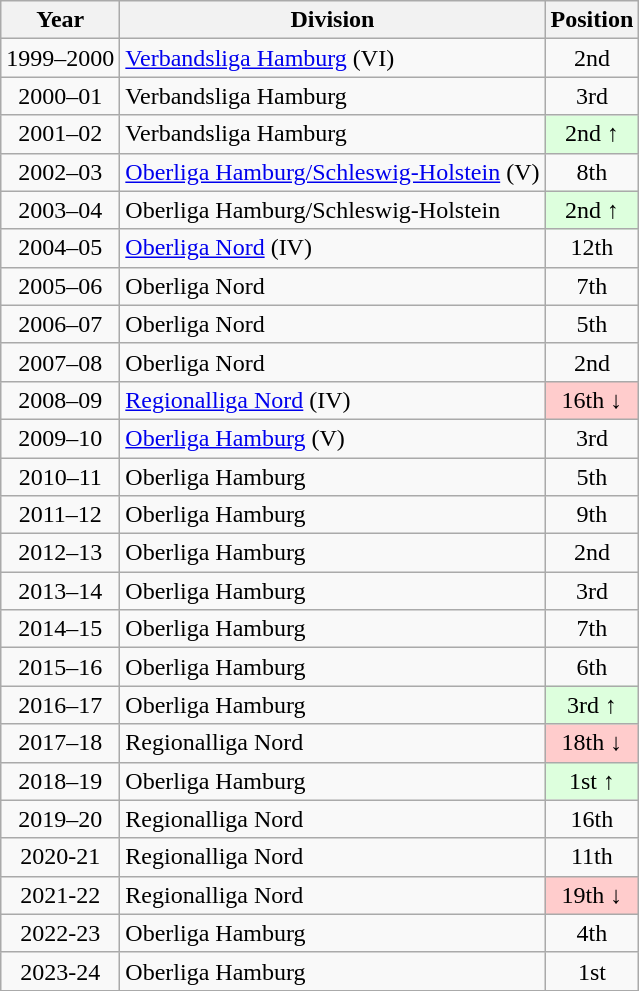<table class="wikitable">
<tr>
<th>Year</th>
<th>Division</th>
<th>Position</th>
</tr>
<tr align="center">
<td>1999–2000</td>
<td align="left"><a href='#'>Verbandsliga Hamburg</a> (VI)</td>
<td>2nd</td>
</tr>
<tr align="center">
<td>2000–01</td>
<td align="left">Verbandsliga Hamburg</td>
<td>3rd</td>
</tr>
<tr align="center">
<td>2001–02</td>
<td align="left">Verbandsliga Hamburg</td>
<td bgcolor="#ddffdd">2nd ↑</td>
</tr>
<tr align="center">
<td>2002–03</td>
<td align="left"><a href='#'>Oberliga Hamburg/Schleswig-Holstein</a> (V)</td>
<td>8th</td>
</tr>
<tr align="center">
<td>2003–04</td>
<td align="left">Oberliga Hamburg/Schleswig-Holstein</td>
<td bgcolor="#ddffdd">2nd ↑</td>
</tr>
<tr align="center">
<td>2004–05</td>
<td align="left"><a href='#'>Oberliga Nord</a> (IV)</td>
<td>12th</td>
</tr>
<tr align="center">
<td>2005–06</td>
<td align="left">Oberliga Nord</td>
<td>7th</td>
</tr>
<tr align="center">
<td>2006–07</td>
<td align="left">Oberliga Nord</td>
<td>5th</td>
</tr>
<tr align="center">
<td>2007–08</td>
<td align="left">Oberliga Nord</td>
<td>2nd</td>
</tr>
<tr align="center">
<td>2008–09</td>
<td align="left"><a href='#'>Regionalliga Nord</a> (IV)</td>
<td style="background:#ffcccc">16th ↓</td>
</tr>
<tr align="center">
<td>2009–10</td>
<td align="left"><a href='#'>Oberliga Hamburg</a> (V)</td>
<td>3rd</td>
</tr>
<tr align="center">
<td>2010–11</td>
<td align="left">Oberliga Hamburg</td>
<td>5th</td>
</tr>
<tr align="center">
<td>2011–12</td>
<td align="left">Oberliga Hamburg</td>
<td>9th</td>
</tr>
<tr align="center">
<td>2012–13</td>
<td align="left">Oberliga Hamburg</td>
<td>2nd</td>
</tr>
<tr align="center">
<td>2013–14</td>
<td align="left">Oberliga Hamburg</td>
<td>3rd</td>
</tr>
<tr align="center">
<td>2014–15</td>
<td align="left">Oberliga Hamburg</td>
<td>7th</td>
</tr>
<tr align="center">
<td>2015–16</td>
<td align="left">Oberliga Hamburg</td>
<td>6th</td>
</tr>
<tr align="center">
<td>2016–17</td>
<td align="left">Oberliga Hamburg</td>
<td bgcolor="#ddffdd">3rd ↑</td>
</tr>
<tr align="center">
<td>2017–18</td>
<td align="left">Regionalliga Nord</td>
<td style="background:#ffcccc">18th ↓</td>
</tr>
<tr align="center">
<td>2018–19</td>
<td align="left">Oberliga Hamburg</td>
<td bgcolor="#ddffdd">1st ↑</td>
</tr>
<tr align="center">
<td>2019–20</td>
<td align="left">Regionalliga Nord</td>
<td>16th</td>
</tr>
<tr align="center">
<td>2020-21</td>
<td align="left">Regionalliga Nord</td>
<td>11th</td>
</tr>
<tr align="center">
<td>2021-22</td>
<td align="left">Regionalliga Nord</td>
<td style="background:#ffcccc">19th ↓</td>
</tr>
<tr align="center">
<td>2022-23</td>
<td align="left">Oberliga Hamburg</td>
<td>4th</td>
</tr>
<tr align="center">
<td>2023-24</td>
<td align="left">Oberliga Hamburg</td>
<td>1st</td>
</tr>
</table>
